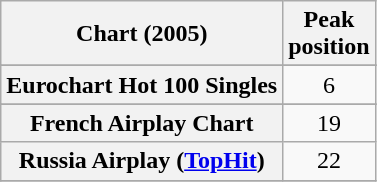<table class="wikitable sortable plainrowheaders" style="text-align:center">
<tr>
<th scope="col">Chart (2005)</th>
<th scope="col">Peak<br>position</th>
</tr>
<tr>
</tr>
<tr>
</tr>
<tr>
</tr>
<tr>
<th scope="row">Eurochart Hot 100 Singles</th>
<td>6</td>
</tr>
<tr>
</tr>
<tr>
<th scope="row">French Airplay Chart</th>
<td>19</td>
</tr>
<tr>
<th scope="row">Russia Airplay (<a href='#'>TopHit</a>)</th>
<td>22</td>
</tr>
<tr>
</tr>
</table>
